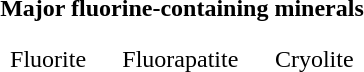<table cellpadding="3" style="margin:1em auto 1em auto; text-align:center;">
<tr>
<td colspan="3" style="text-align:center;"><strong>Major fluorine-containing minerals</strong></td>
</tr>
<tr>
<td></td>
<td></td>
<td></td>
</tr>
<tr style="text-align:center;">
<td>Fluorite</td>
<td>Fluorapatite</td>
<td>Cryolite</td>
</tr>
</table>
